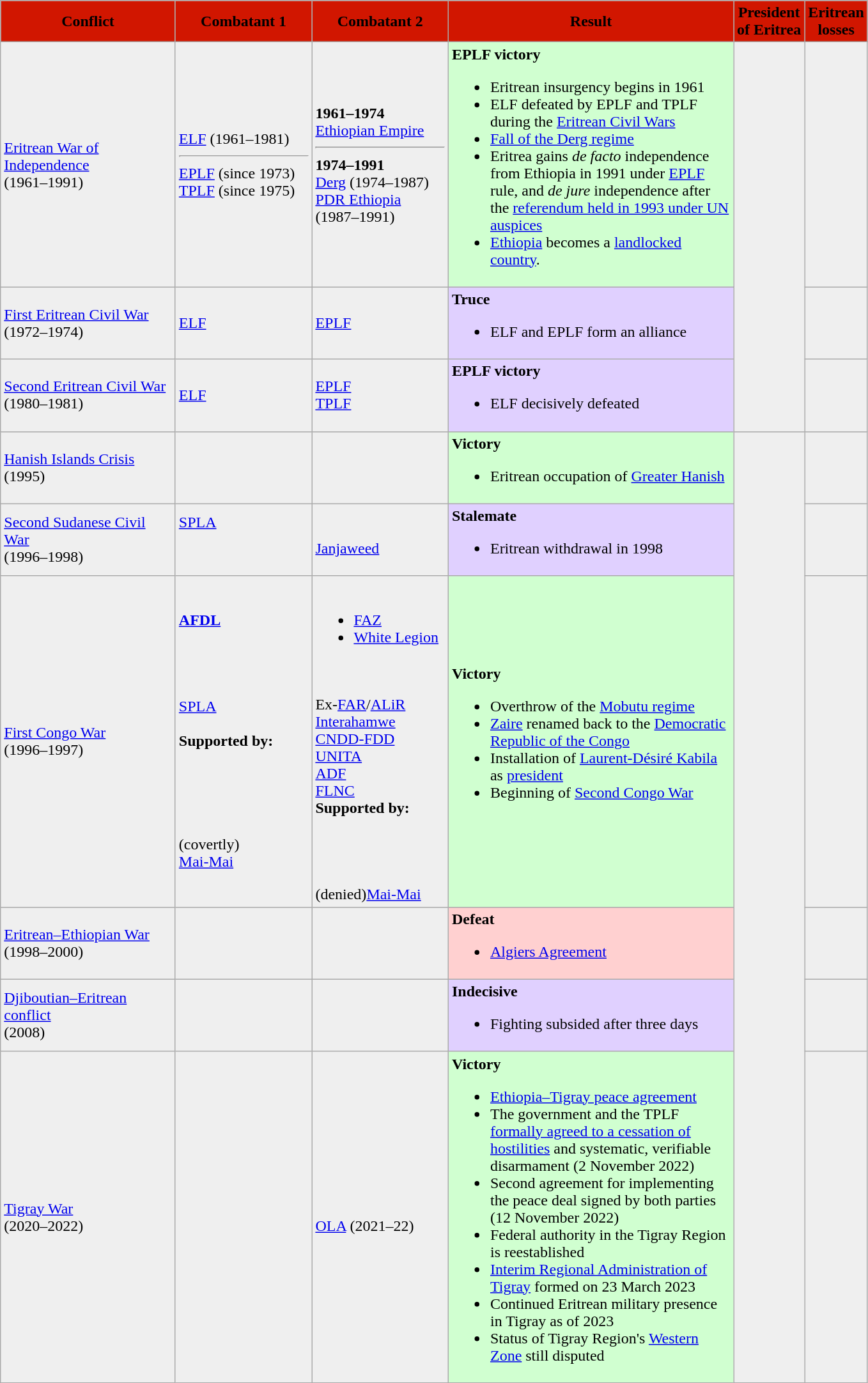<table class="wikitable">
<tr>
<th style="background:#D11600" width="175"><span>Conflict</span></th>
<th style="background:#D11600" width="135"><span>Combatant 1</span></th>
<th style="background:#D11600" width="135"><span>Combatant 2</span></th>
<th style="background:#D11600" width="290"><span>Result</span></th>
<th style="background:#D11600" width=""><span>President<br>of Eritrea</span></th>
<th style="background:#D11600" width=""><span>Eritrean<br>losses</span></th>
</tr>
<tr>
<td style="background:#efefef"><a href='#'>Eritrean War of Independence</a><br> (1961–1991)</td>
<td style="background:#efefef"> <a href='#'>ELF</a> (1961–1981)<br><hr> <a href='#'>EPLF</a> (since 1973)<br> <a href='#'>TPLF</a> (since 1975)<br></td>
<td style="background:#efefef"><strong>1961–1974</strong><br> <a href='#'>Ethiopian Empire</a><br><hr><strong>1974–1991</strong><br> <a href='#'>Derg</a> (1974–1987)<br> <a href='#'>PDR Ethiopia</a> (1987–1991)<br></td>
<td style="background:#D0FFD0"><strong>EPLF victory</strong><br><ul><li>Eritrean insurgency begins in 1961</li><li>ELF defeated by EPLF and TPLF during the <a href='#'>Eritrean Civil Wars</a></li><li><a href='#'>Fall of the Derg regime</a></li><li>Eritrea gains <em>de facto</em> independence from Ethiopia in 1991 under <a href='#'>EPLF</a> rule, and <em>de jure</em> independence after the <a href='#'>referendum held in 1993 under UN auspices</a></li><li><a href='#'>Ethiopia</a> becomes a <a href='#'>landlocked country</a>.</li></ul></td>
<td style="background:#efefef" rowspan=3></td>
<td style="background:#efefef"></td>
</tr>
<tr>
<td style="background:#efefef"><a href='#'>First Eritrean Civil War</a> <br> (1972–1974)</td>
<td style="background:#efefef"> <a href='#'>ELF</a></td>
<td style="background:#efefef"> <a href='#'>EPLF</a></td>
<td style="background:#E0D0FF"><strong>Truce</strong><br><ul><li>ELF and EPLF form an alliance</li></ul></td>
<td style="background:#efefef"></td>
</tr>
<tr>
<td style="background:#efefef"><a href='#'>Second Eritrean Civil War</a> <br> (1980–1981)</td>
<td style="background:#efefef"> <a href='#'>ELF</a></td>
<td style="background:#efefef"> <a href='#'>EPLF</a><br> <a href='#'>TPLF</a></td>
<td style="background:#E0D0FF"><strong>EPLF victory</strong><br><ul><li>ELF decisively defeated</li></ul></td>
<td style="background:#efefef"></td>
</tr>
<tr>
<td style="background:#efefef"><a href='#'>Hanish Islands Crisis</a> <br> (1995)</td>
<td style="background:#efefef"></td>
<td style="background:#efefef"></td>
<td style="background:#D0FFD0"><strong>Victory</strong><br><ul><li>Eritrean occupation of <a href='#'>Greater Hanish</a></li></ul></td>
<td style="background:#efefef" rowspan=6></td>
<td style="background:#efefef"></td>
</tr>
<tr>
<td style="background:#efefef"><a href='#'>Second Sudanese Civil War</a> <br> (1996–1998)</td>
<td style="background:#efefef"> <a href='#'>SPLA</a><br><br><br></td>
<td style="background:#efefef"><br> <a href='#'>Janjaweed</a></td>
<td style="background:#E0D0FF"><strong>Stalemate</strong><br><ul><li>Eritrean withdrawal in 1998</li></ul></td>
<td style="background:#efefef"></td>
</tr>
<tr>
<td style="background:#efefef"><a href='#'>First Congo War</a><br>(1996–1997)</td>
<td style="background:#efefef"> <strong><a href='#'>AFDL</a></strong><br><br><br><br><br> <a href='#'>SPLA</a><br><br><strong>Supported by:</strong><br><br><br><br><br><br> (covertly)<br><a href='#'>Mai-Mai</a></td>
<td style="background:#efefef"><strong></strong><br><ul><li><a href='#'>FAZ</a></li><li><a href='#'>White Legion</a></li></ul><br><br> Ex-<a href='#'>FAR</a>/<a href='#'>ALiR</a><br> <a href='#'>Interahamwe</a><br> <a href='#'>CNDD-FDD</a><br> <a href='#'>UNITA</a><br> <a href='#'>ADF</a><br> <a href='#'>FLNC</a><br><strong>Supported by:</strong><br><br><br><br><br> (denied)<a href='#'>Mai-Mai</a></td>
<td style="background:#D0FFD0"><strong>Victory</strong><br><ul><li>Overthrow of the <a href='#'>Mobutu regime</a></li><li><a href='#'>Zaire</a> renamed back to the <a href='#'>Democratic Republic of the Congo</a></li><li>Installation of <a href='#'>Laurent-Désiré Kabila</a> as <a href='#'>president</a></li><li>Beginning of <a href='#'>Second Congo War</a></li></ul></td>
<td style="background:#efefef"></td>
</tr>
<tr>
<td style="background:#efefef"><a href='#'>Eritrean–Ethiopian War</a> <br> (1998–2000)</td>
<td style="background:#efefef"></td>
<td style="background:#efefef"></td>
<td style="background:#FFD0D0"><strong>Defeat</strong><br><ul><li><a href='#'>Algiers Agreement</a></li></ul></td>
<td style="background:#efefef"></td>
</tr>
<tr>
<td style="background:#efefef"><a href='#'>Djiboutian–Eritrean conflict</a><br>(2008)</td>
<td style="background:#efefef"></td>
<td style="background:#efefef"></td>
<td style="background:#E0D0FF"><strong>Indecisive</strong><br><ul><li>Fighting subsided after three days</li></ul></td>
<td style="background:#efefef"></td>
</tr>
<tr>
<td style="background:#efefef"><a href='#'>Tigray War</a><br>(2020–2022)</td>
<td style="background:#efefef"><br></td>
<td style="background:#efefef"><br> <a href='#'>OLA</a> (2021–22)</td>
<td style="background:#D0FFD0"><strong>Victory</strong><br><ul><li><a href='#'>Ethiopia–Tigray peace agreement</a></li><li>The government and the TPLF <a href='#'>formally agreed to a cessation of hostilities</a> and systematic, verifiable disarmament (2 November 2022)</li><li>Second agreement for implementing the peace deal signed by both parties (12 November 2022)</li><li>Federal authority in the Tigray Region is reestablished</li><li><a href='#'>Interim Regional Administration of Tigray</a> formed on 23 March 2023</li><li>Continued Eritrean military presence in Tigray as of 2023</li><li>Status of Tigray Region's <a href='#'>Western Zone</a> still disputed</li></ul></td>
<td style="background:#efefef"></td>
</tr>
</table>
